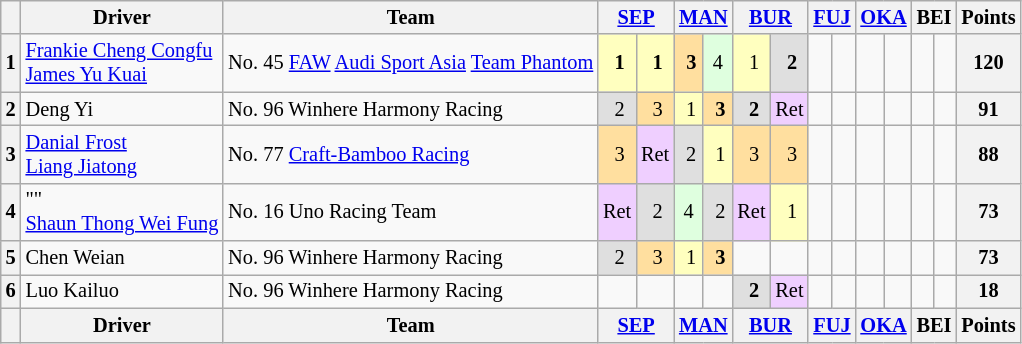<table class="wikitable" style="font-size: 85%; text-align:center;">
<tr>
<th></th>
<th>Driver</th>
<th>Team</th>
<th colspan="2"><a href='#'>SEP</a><br></th>
<th colspan="2"><a href='#'>MAN</a><br></th>
<th colspan="2"><a href='#'>BUR</a><br></th>
<th colspan="2"><a href='#'>FUJ</a><br></th>
<th colspan="2"><a href='#'>OKA</a><br></th>
<th colspan="2">BEI<br></th>
<th>Points</th>
</tr>
<tr>
<th>1</th>
<td align="left"> <a href='#'>Frankie Cheng Congfu</a><br> <a href='#'>James Yu Kuai</a></td>
<td align="left"> No. 45 <a href='#'>FAW</a> <a href='#'>Audi Sport Asia</a> <a href='#'>Team Phantom</a></td>
<td style="background:#FFFFBF;"> <strong>1</strong></td>
<td style="background:#FFFFBF;"> <strong>1</strong></td>
<td style="background:#FFDF9F;"> <strong>3</strong></td>
<td style="background:#DFFFDF;">4</td>
<td style="background:#FFFFBF;"> 1</td>
<td style="background:#DFDFDF;"> <strong>2</strong></td>
<td></td>
<td></td>
<td></td>
<td></td>
<td></td>
<td></td>
<th>120</th>
</tr>
<tr>
<th>2</th>
<td align="left"> Deng Yi</td>
<td align="left"> No. 96 Winhere Harmony Racing</td>
<td style="background:#DFDFDF;"> 2</td>
<td style="background:#FFDF9F;"> 3</td>
<td style="background:#FFFFBF;"> 1</td>
<td style="background:#FFDF9F;"> <strong>3</strong></td>
<td style="background:#DFDFDF;"> <strong>2</strong></td>
<td style="background:#EFCFFF;">Ret</td>
<td></td>
<td></td>
<td></td>
<td></td>
<td></td>
<td></td>
<th>91</th>
</tr>
<tr>
<th>3</th>
<td align="left"> <a href='#'>Danial Frost</a><br> <a href='#'>Liang Jiatong</a></td>
<td align="left"> No. 77 <a href='#'>Craft-Bamboo Racing</a></td>
<td style="background:#FFDF9F;"> 3</td>
<td style="background:#EFCFFF;">Ret</td>
<td style="background:#DFDFDF;"> 2</td>
<td style="background:#FFFFBF;"> 1</td>
<td style="background:#FFDF9F;"> 3</td>
<td style="background:#FFDF9F;"> 3</td>
<td></td>
<td></td>
<td></td>
<td></td>
<td></td>
<td></td>
<th>88</th>
</tr>
<tr>
<th>4</th>
<td align="left"> ""<br> <a href='#'>Shaun Thong Wei Fung</a></td>
<td align="left"> No. 16 Uno Racing Team</td>
<td style="background:#EFCFFF;">Ret</td>
<td style="background:#DFDFDF;"> 2</td>
<td style="background:#DFFFDF;">4</td>
<td style="background:#DFDFDF;"> 2</td>
<td style="background:#EFCFFF;">Ret</td>
<td style="background:#FFFFBF;"> 1</td>
<td></td>
<td></td>
<td></td>
<td></td>
<td></td>
<td></td>
<th>73</th>
</tr>
<tr>
<th>5</th>
<td align="left"> Chen Weian</td>
<td align="left"> No. 96 Winhere Harmony Racing</td>
<td style="background:#DFDFDF;"> 2</td>
<td style="background:#FFDF9F;"> 3</td>
<td style="background:#FFFFBF;"> 1</td>
<td style="background:#FFDF9F;"> <strong>3</strong></td>
<td></td>
<td></td>
<td></td>
<td></td>
<td></td>
<td></td>
<td></td>
<td></td>
<th>73</th>
</tr>
<tr>
<th>6</th>
<td align="left"> Luo Kailuo</td>
<td align="left"> No. 96 Winhere Harmony Racing</td>
<td></td>
<td></td>
<td></td>
<td></td>
<td style="background:#DFDFDF;"> <strong>2</strong></td>
<td style="background:#EFCFFF;">Ret</td>
<td></td>
<td></td>
<td></td>
<td></td>
<td></td>
<td></td>
<th>18</th>
</tr>
<tr>
<th></th>
<th>Driver</th>
<th>Team</th>
<th colspan="2"><a href='#'>SEP</a><br></th>
<th colspan="2"><a href='#'>MAN</a><br></th>
<th colspan="2"><a href='#'>BUR</a><br></th>
<th colspan="2"><a href='#'>FUJ</a><br></th>
<th colspan="2"><a href='#'>OKA</a><br></th>
<th colspan="2">BEI<br></th>
<th>Points</th>
</tr>
</table>
